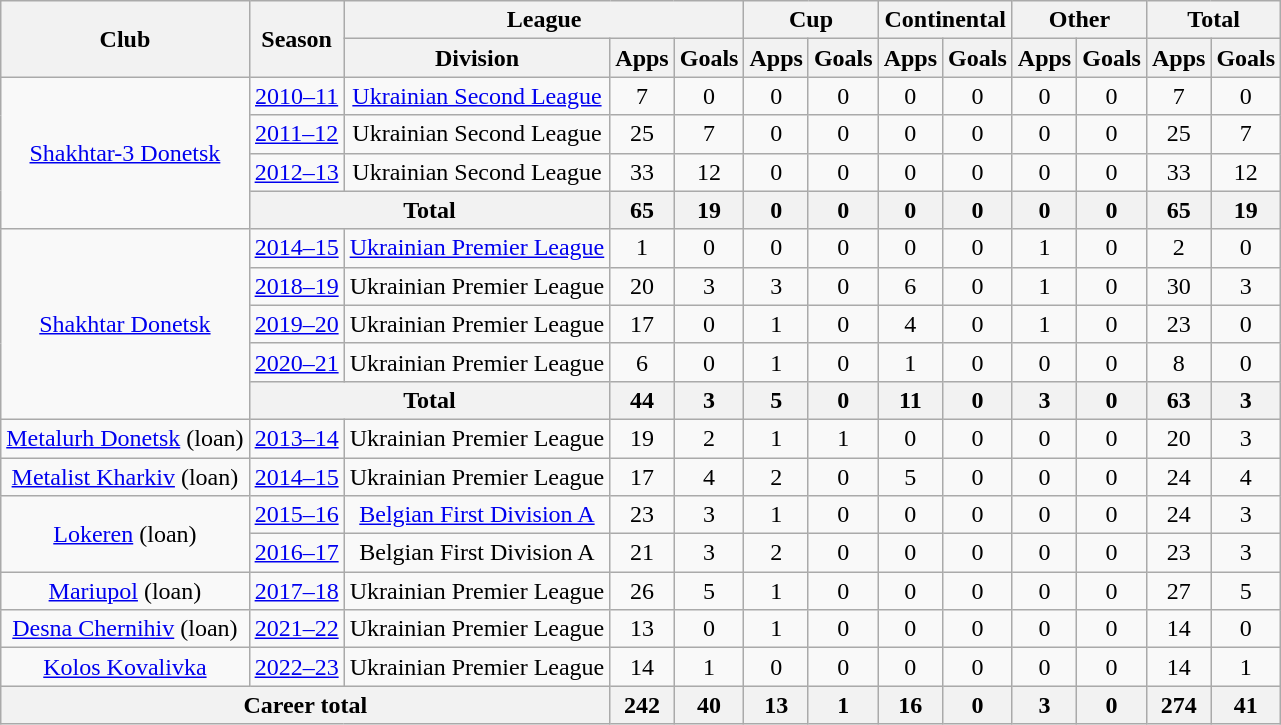<table class="wikitable" style="text-align:center">
<tr>
<th rowspan="2">Club</th>
<th rowspan="2">Season</th>
<th colspan="3">League</th>
<th colspan="2">Cup</th>
<th colspan="2">Continental</th>
<th colspan="2">Other</th>
<th colspan="2">Total</th>
</tr>
<tr>
<th>Division</th>
<th>Apps</th>
<th>Goals</th>
<th>Apps</th>
<th>Goals</th>
<th>Apps</th>
<th>Goals</th>
<th>Apps</th>
<th>Goals</th>
<th>Apps</th>
<th>Goals</th>
</tr>
<tr>
<td rowspan="4"><a href='#'>Shakhtar-3 Donetsk</a></td>
<td><a href='#'>2010–11</a></td>
<td><a href='#'>Ukrainian Second League</a></td>
<td>7</td>
<td>0</td>
<td>0</td>
<td>0</td>
<td>0</td>
<td>0</td>
<td>0</td>
<td>0</td>
<td>7</td>
<td>0</td>
</tr>
<tr>
<td><a href='#'>2011–12</a></td>
<td>Ukrainian Second League</td>
<td>25</td>
<td>7</td>
<td>0</td>
<td>0</td>
<td>0</td>
<td>0</td>
<td>0</td>
<td>0</td>
<td>25</td>
<td>7</td>
</tr>
<tr>
<td><a href='#'>2012–13</a></td>
<td>Ukrainian Second League</td>
<td>33</td>
<td>12</td>
<td>0</td>
<td>0</td>
<td>0</td>
<td>0</td>
<td>0</td>
<td>0</td>
<td>33</td>
<td>12</td>
</tr>
<tr>
<th colspan="2">Total</th>
<th>65</th>
<th>19</th>
<th>0</th>
<th>0</th>
<th>0</th>
<th>0</th>
<th>0</th>
<th>0</th>
<th>65</th>
<th>19</th>
</tr>
<tr>
<td rowspan="5"><a href='#'>Shakhtar Donetsk</a></td>
<td><a href='#'>2014–15</a></td>
<td><a href='#'>Ukrainian Premier League</a></td>
<td>1</td>
<td>0</td>
<td>0</td>
<td>0</td>
<td>0</td>
<td>0</td>
<td>1</td>
<td>0</td>
<td>2</td>
<td>0</td>
</tr>
<tr>
<td><a href='#'>2018–19</a></td>
<td>Ukrainian Premier League</td>
<td>20</td>
<td>3</td>
<td>3</td>
<td>0</td>
<td>6</td>
<td>0</td>
<td>1</td>
<td>0</td>
<td>30</td>
<td>3</td>
</tr>
<tr>
<td><a href='#'>2019–20</a></td>
<td>Ukrainian Premier League</td>
<td>17</td>
<td>0</td>
<td>1</td>
<td>0</td>
<td>4</td>
<td>0</td>
<td>1</td>
<td>0</td>
<td>23</td>
<td>0</td>
</tr>
<tr>
<td><a href='#'>2020–21</a></td>
<td>Ukrainian Premier League</td>
<td>6</td>
<td>0</td>
<td>1</td>
<td>0</td>
<td>1</td>
<td>0</td>
<td>0</td>
<td>0</td>
<td>8</td>
<td>0</td>
</tr>
<tr>
<th colspan="2">Total</th>
<th>44</th>
<th>3</th>
<th>5</th>
<th>0</th>
<th>11</th>
<th>0</th>
<th>3</th>
<th>0</th>
<th>63</th>
<th>3</th>
</tr>
<tr>
<td><a href='#'>Metalurh Donetsk</a> (loan)</td>
<td><a href='#'>2013–14</a></td>
<td>Ukrainian Premier League</td>
<td>19</td>
<td>2</td>
<td>1</td>
<td>1</td>
<td>0</td>
<td>0</td>
<td>0</td>
<td>0</td>
<td>20</td>
<td>3</td>
</tr>
<tr>
<td><a href='#'>Metalist Kharkiv</a> (loan)</td>
<td><a href='#'>2014–15</a></td>
<td>Ukrainian Premier League</td>
<td>17</td>
<td>4</td>
<td>2</td>
<td>0</td>
<td>5</td>
<td>0</td>
<td>0</td>
<td>0</td>
<td>24</td>
<td>4</td>
</tr>
<tr>
<td rowspan="2"><a href='#'>Lokeren</a> (loan)</td>
<td><a href='#'>2015–16</a></td>
<td><a href='#'>Belgian First Division A</a></td>
<td>23</td>
<td>3</td>
<td>1</td>
<td>0</td>
<td>0</td>
<td>0</td>
<td>0</td>
<td>0</td>
<td>24</td>
<td>3</td>
</tr>
<tr>
<td><a href='#'>2016–17</a></td>
<td>Belgian First Division A</td>
<td>21</td>
<td>3</td>
<td>2</td>
<td>0</td>
<td>0</td>
<td>0</td>
<td>0</td>
<td>0</td>
<td>23</td>
<td>3</td>
</tr>
<tr>
<td><a href='#'>Mariupol</a> (loan)</td>
<td><a href='#'>2017–18</a></td>
<td>Ukrainian Premier League</td>
<td>26</td>
<td>5</td>
<td>1</td>
<td>0</td>
<td>0</td>
<td>0</td>
<td>0</td>
<td>0</td>
<td>27</td>
<td>5</td>
</tr>
<tr>
<td><a href='#'>Desna Chernihiv</a> (loan)</td>
<td><a href='#'>2021–22</a></td>
<td>Ukrainian Premier League</td>
<td>13</td>
<td>0</td>
<td>1</td>
<td>0</td>
<td>0</td>
<td>0</td>
<td>0</td>
<td>0</td>
<td>14</td>
<td>0</td>
</tr>
<tr>
<td><a href='#'>Kolos Kovalivka</a></td>
<td><a href='#'>2022–23</a></td>
<td>Ukrainian Premier League</td>
<td>14</td>
<td>1</td>
<td>0</td>
<td>0</td>
<td>0</td>
<td>0</td>
<td>0</td>
<td>0</td>
<td>14</td>
<td>1</td>
</tr>
<tr>
<th colspan="3">Career total</th>
<th>242</th>
<th>40</th>
<th>13</th>
<th>1</th>
<th>16</th>
<th>0</th>
<th>3</th>
<th>0</th>
<th>274</th>
<th>41</th>
</tr>
</table>
